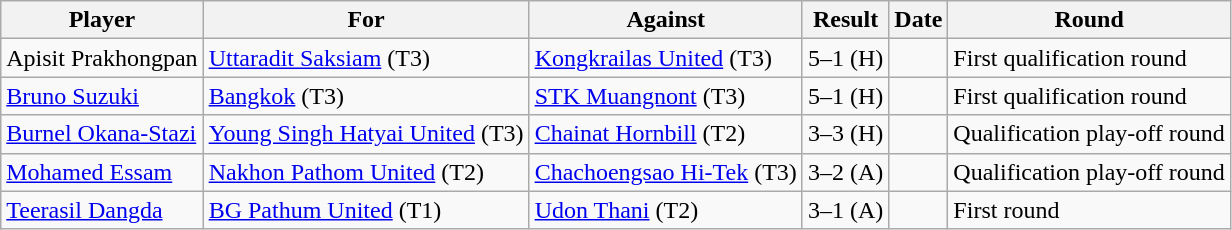<table class="wikitable sortable">
<tr>
<th>Player</th>
<th>For</th>
<th>Against</th>
<th align=center>Result</th>
<th>Date</th>
<th>Round</th>
</tr>
<tr>
<td> Apisit Prakhongpan</td>
<td><a href='#'>Uttaradit Saksiam</a> (T3)</td>
<td><a href='#'>Kongkrailas United</a> (T3)</td>
<td>5–1 (H)</td>
<td></td>
<td>First qualification round</td>
</tr>
<tr>
<td> <a href='#'>Bruno Suzuki</a></td>
<td><a href='#'>Bangkok</a> (T3)</td>
<td><a href='#'>STK Muangnont</a> (T3)</td>
<td>5–1 (H)</td>
<td></td>
<td>First qualification round</td>
</tr>
<tr>
<td> <a href='#'>Burnel Okana-Stazi</a></td>
<td><a href='#'>Young Singh Hatyai United</a> (T3)</td>
<td><a href='#'>Chainat Hornbill</a> (T2)</td>
<td>3–3 (H)</td>
<td></td>
<td>Qualification play-off round</td>
</tr>
<tr>
<td> <a href='#'>Mohamed Essam</a></td>
<td><a href='#'>Nakhon Pathom United</a> (T2)</td>
<td><a href='#'>Chachoengsao Hi-Tek</a> (T3)</td>
<td>3–2 (A)</td>
<td></td>
<td>Qualification play-off round</td>
</tr>
<tr>
<td> <a href='#'>Teerasil Dangda</a></td>
<td><a href='#'>BG Pathum United</a> (T1)</td>
<td><a href='#'>Udon Thani</a> (T2)</td>
<td>3–1 (A)</td>
<td></td>
<td>First round</td>
</tr>
</table>
